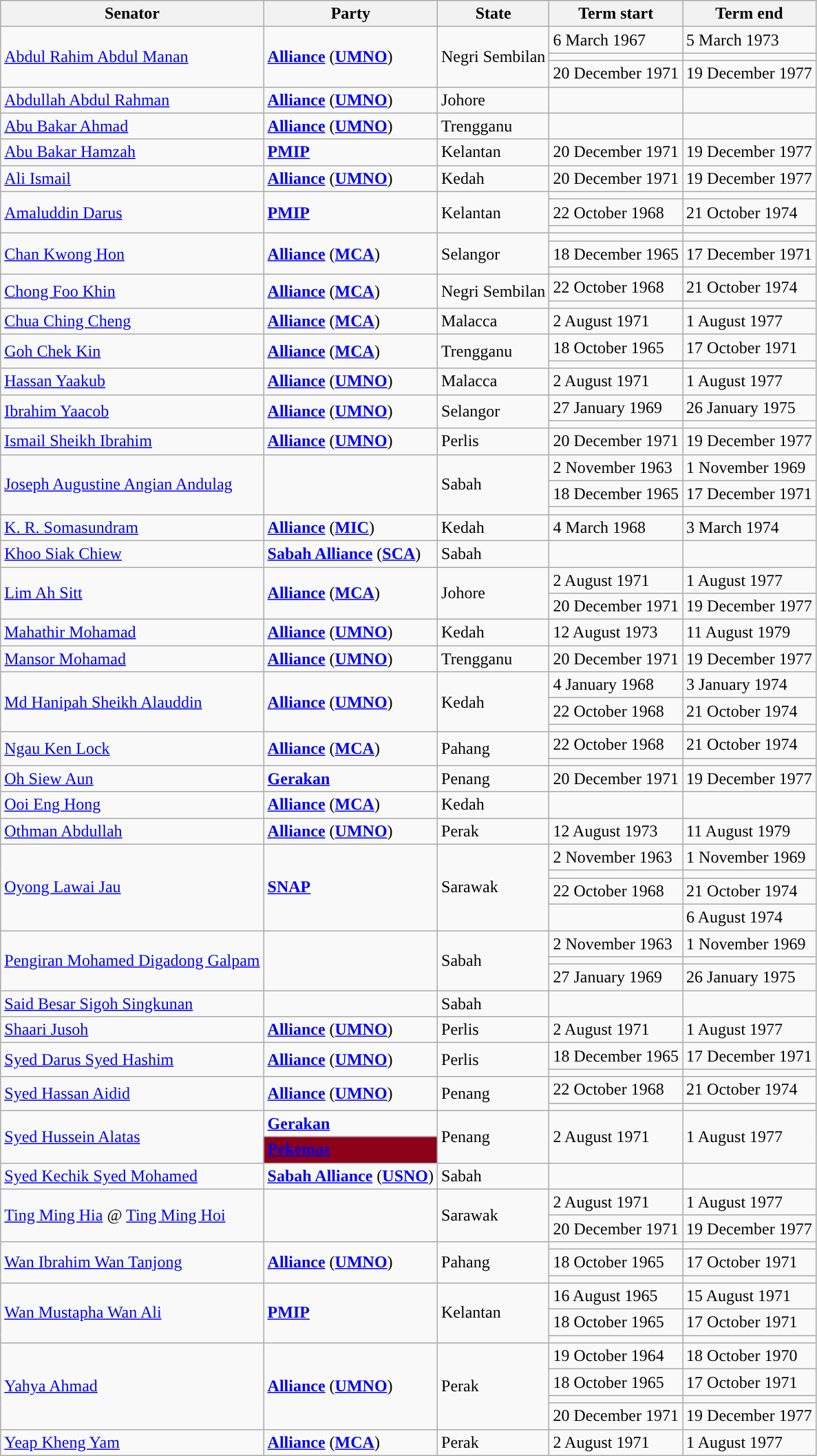<table class="wikitable sortable">
<tr>
<th>Senator</th>
<th>Party</th>
<th>State</th>
<th>Term start</th>
<th>Term end</th>
</tr>
<tr>
<td rowspan=3><a href='#'>Abdul Rahim Abdul Manan</a></td>
<td rowspan=3><strong><a href='#'>Alliance</a></strong> (<strong><a href='#'>UMNO</a></strong>)</td>
<td rowspan=3>Negri Sembilan</td>
<td>6 March 1967</td>
<td>5 March 1973</td>
</tr>
<tr>
<td></td>
<td></td>
</tr>
<tr>
<td>20 December 1971</td>
<td>19 December 1977</td>
</tr>
<tr>
<td><a href='#'>Abdullah Abdul Rahman</a></td>
<td><strong><a href='#'>Alliance</a></strong> (<strong><a href='#'>UMNO</a></strong>)</td>
<td>Johore</td>
<td></td>
<td></td>
</tr>
<tr>
<td><a href='#'>Abu Bakar Ahmad</a></td>
<td><strong><a href='#'>Alliance</a></strong> (<strong><a href='#'>UMNO</a></strong>)</td>
<td>Trengganu</td>
<td></td>
<td></td>
</tr>
<tr>
<td><a href='#'>Abu Bakar Hamzah</a></td>
<td><strong><a href='#'>PMIP</a></strong></td>
<td>Kelantan</td>
<td>20 December 1971</td>
<td>19 December 1977</td>
</tr>
<tr>
<td><a href='#'>Ali Ismail</a></td>
<td><strong><a href='#'>Alliance</a></strong> (<strong><a href='#'>UMNO</a></strong>)</td>
<td>Kedah</td>
<td>20 December 1971</td>
<td>19 December 1977</td>
</tr>
<tr>
<td rowspan=3><a href='#'>Amaluddin Darus</a></td>
<td rowspan=3><strong><a href='#'>PMIP</a></strong></td>
<td rowspan=3>Kelantan</td>
<td></td>
<td></td>
</tr>
<tr>
<td>22 October 1968</td>
<td>21 October 1974</td>
</tr>
<tr>
<td></td>
<td></td>
</tr>
<tr>
<td rowspan=3><a href='#'>Chan Kwong Hon</a></td>
<td rowspan=3><strong><a href='#'>Alliance</a></strong> (<strong><a href='#'>MCA</a></strong>)</td>
<td rowspan=3>Selangor</td>
<td></td>
<td></td>
</tr>
<tr>
<td>18 December 1965</td>
<td>17 December 1971</td>
</tr>
<tr>
<td></td>
<td></td>
</tr>
<tr>
<td rowspan=2><a href='#'>Chong Foo Khin</a></td>
<td rowspan=2><strong><a href='#'>Alliance</a></strong> (<strong><a href='#'>MCA</a></strong>)</td>
<td rowspan=2>Negri Sembilan</td>
<td>22 October 1968</td>
<td>21 October 1974</td>
</tr>
<tr>
<td></td>
<td></td>
</tr>
<tr>
<td><a href='#'>Chua Ching Cheng</a></td>
<td><strong><a href='#'>Alliance</a></strong> (<strong><a href='#'>MCA</a></strong>)</td>
<td>Malacca</td>
<td>2 August 1971</td>
<td>1 August 1977</td>
</tr>
<tr>
<td rowspan=2><a href='#'>Goh Chek Kin</a></td>
<td rowspan=2><strong><a href='#'>Alliance</a></strong> (<strong><a href='#'>MCA</a></strong>)</td>
<td rowspan=2>Trengganu</td>
<td>18 October 1965</td>
<td>17 October 1971</td>
</tr>
<tr>
<td></td>
<td></td>
</tr>
<tr>
<td><a href='#'>Hassan Yaakub</a></td>
<td><strong><a href='#'>Alliance</a></strong> (<strong><a href='#'>UMNO</a></strong>)</td>
<td>Malacca</td>
<td>2 August 1971</td>
<td>1 August 1977</td>
</tr>
<tr>
<td rowspan=2><a href='#'>Ibrahim Yaacob</a></td>
<td rowspan=2><strong><a href='#'>Alliance</a></strong> (<strong><a href='#'>UMNO</a></strong>)</td>
<td rowspan=2>Selangor</td>
<td>27 January 1969</td>
<td>26 January 1975</td>
</tr>
<tr>
<td></td>
<td></td>
</tr>
<tr>
<td><a href='#'>Ismail Sheikh Ibrahim</a></td>
<td><strong><a href='#'>Alliance</a></strong> (<strong><a href='#'>UMNO</a></strong>)</td>
<td>Perlis</td>
<td>20 December 1971</td>
<td>19 December 1977</td>
</tr>
<tr>
<td rowspan=3><a href='#'>Joseph Augustine Angian Andulag</a></td>
<td rowspan=3></td>
<td rowspan=3>Sabah</td>
<td>2 November 1963</td>
<td>1 November 1969</td>
</tr>
<tr>
<td>18 December 1965</td>
<td>17 December 1971</td>
</tr>
<tr>
<td></td>
<td></td>
</tr>
<tr>
<td><a href='#'>K. R. Somasundram</a></td>
<td><strong><a href='#'>Alliance</a></strong> (<strong><a href='#'>MIC</a></strong>)</td>
<td>Kedah</td>
<td>4 March 1968</td>
<td>3 March 1974</td>
</tr>
<tr>
<td><a href='#'>Khoo Siak Chiew</a></td>
<td><strong><a href='#'>Sabah Alliance</a></strong> (<strong><a href='#'>SCA</a></strong>)</td>
<td>Sabah</td>
<td></td>
<td></td>
</tr>
<tr>
<td rowspan=2><a href='#'>Lim Ah Sitt</a></td>
<td rowspan=2><strong><a href='#'>Alliance</a></strong> (<strong><a href='#'>MCA</a></strong>)</td>
<td rowspan=2>Johore</td>
<td>2 August 1971</td>
<td>1 August 1977</td>
</tr>
<tr>
<td>20 December 1971</td>
<td>19 December 1977</td>
</tr>
<tr>
<td><a href='#'>Mahathir Mohamad</a></td>
<td><strong><a href='#'>Alliance</a></strong> (<strong><a href='#'>UMNO</a></strong>)</td>
<td>Kedah</td>
<td>12 August 1973</td>
<td>11 August 1979</td>
</tr>
<tr>
<td><a href='#'>Mansor Mohamad</a></td>
<td><strong><a href='#'>Alliance</a></strong> (<strong><a href='#'>UMNO</a></strong>)</td>
<td>Trengganu</td>
<td>20 December 1971</td>
<td>19 December 1977</td>
</tr>
<tr>
<td rowspan=3><a href='#'>Md Hanipah Sheikh Alauddin</a></td>
<td rowspan=3><strong><a href='#'>Alliance</a></strong> (<strong><a href='#'>UMNO</a></strong>)</td>
<td rowspan=3>Kedah</td>
<td>4 January 1968</td>
<td>3 January 1974</td>
</tr>
<tr>
<td>22 October 1968</td>
<td>21 October 1974</td>
</tr>
<tr>
<td></td>
<td></td>
</tr>
<tr>
<td rowspan=2><a href='#'>Ngau Ken Lock</a></td>
<td rowspan=2><strong><a href='#'>Alliance</a></strong> (<strong><a href='#'>MCA</a></strong>)</td>
<td rowspan=2>Pahang</td>
<td>22 October 1968</td>
<td>21 October 1974</td>
</tr>
<tr>
<td></td>
<td></td>
</tr>
<tr>
<td><a href='#'>Oh Siew Aun</a></td>
<td><strong><a href='#'>Gerakan</a></strong></td>
<td>Penang</td>
<td>20 December 1971</td>
<td>19 December 1977</td>
</tr>
<tr>
<td><a href='#'>Ooi Eng Hong</a></td>
<td><strong><a href='#'>Alliance</a></strong> (<strong><a href='#'>MCA</a></strong>)</td>
<td>Kedah</td>
<td></td>
<td></td>
</tr>
<tr>
<td><a href='#'>Othman Abdullah</a></td>
<td><strong><a href='#'>Alliance</a></strong> (<strong><a href='#'>UMNO</a></strong>)</td>
<td>Perak</td>
<td>12 August 1973</td>
<td>11 August 1979</td>
</tr>
<tr>
<td rowspan=4><a href='#'>Oyong Lawai Jau</a></td>
<td rowspan=4><strong><a href='#'>SNAP</a></strong></td>
<td rowspan=4>Sarawak</td>
<td>2 November 1963</td>
<td>1 November 1969</td>
</tr>
<tr>
<td></td>
<td></td>
</tr>
<tr>
<td>22 October 1968</td>
<td>21 October 1974</td>
</tr>
<tr>
<td></td>
<td>6 August 1974</td>
</tr>
<tr>
<td rowspan=3><a href='#'>Pengiran Mohamed Digadong Galpam</a></td>
<td rowspan=3></td>
<td rowspan=3>Sabah</td>
<td>2 November 1963</td>
<td>1 November 1969</td>
</tr>
<tr>
<td></td>
<td></td>
</tr>
<tr>
<td>27 January 1969</td>
<td>26 January 1975</td>
</tr>
<tr>
<td><a href='#'>Said Besar Sigoh Singkunan</a></td>
<td></td>
<td>Sabah</td>
<td></td>
<td></td>
</tr>
<tr>
<td><a href='#'>Shaari Jusoh</a></td>
<td><strong><a href='#'>Alliance</a></strong> (<strong><a href='#'>UMNO</a></strong>)</td>
<td>Perlis</td>
<td>2 August 1971</td>
<td>1 August 1977</td>
</tr>
<tr>
<td rowspan=2><a href='#'>Syed Darus Syed Hashim</a></td>
<td rowspan=2><strong><a href='#'>Alliance</a></strong> (<strong><a href='#'>UMNO</a></strong>)</td>
<td rowspan=2>Perlis</td>
<td>18 December 1965</td>
<td>17 December 1971</td>
</tr>
<tr>
<td></td>
<td></td>
</tr>
<tr>
<td rowspan=2><a href='#'>Syed Hassan Aidid</a></td>
<td rowspan=2><strong><a href='#'>Alliance</a></strong> (<strong><a href='#'>UMNO</a></strong>)</td>
<td rowspan=2>Penang</td>
<td>22 October 1968</td>
<td>21 October 1974</td>
</tr>
<tr>
<td></td>
<td></td>
</tr>
<tr>
<td rowspan="2"><a href='#'>Syed Hussein Alatas</a></td>
<td><strong><a href='#'>Gerakan</a></strong></td>
<td rowspan="2">Penang</td>
<td rowspan="2">2 August 1971</td>
<td rowspan="2">1 August 1977</td>
</tr>
<tr>
<td bgcolor=#8C001A><strong><a href='#'>Pekemas</a></strong></td>
</tr>
<tr>
<td><a href='#'>Syed Kechik Syed Mohamed</a></td>
<td><strong><a href='#'>Sabah Alliance</a></strong> (<strong><a href='#'>USNO</a></strong>)</td>
<td>Sabah</td>
<td></td>
<td></td>
</tr>
<tr>
<td rowspan=2><a href='#'>Ting Ming Hia</a> @ <a href='#'>Ting Ming Hoi</a></td>
<td rowspan=2></td>
<td rowspan=2>Sarawak</td>
<td>2 August 1971</td>
<td>1 August 1977</td>
</tr>
<tr>
<td>20 December 1971</td>
<td>19 December 1977</td>
</tr>
<tr>
<td rowspan=3><a href='#'>Wan Ibrahim Wan Tanjong</a></td>
<td rowspan=3><strong><a href='#'>Alliance</a></strong> (<strong><a href='#'>UMNO</a></strong>)</td>
<td rowspan=3>Pahang</td>
<td></td>
<td></td>
</tr>
<tr>
<td>18 October 1965</td>
<td>17 October 1971</td>
</tr>
<tr>
<td></td>
<td></td>
</tr>
<tr>
<td rowspan=3><a href='#'>Wan Mustapha Wan Ali</a></td>
<td rowspan=3><strong><a href='#'>PMIP</a></strong></td>
<td rowspan=3>Kelantan</td>
<td>16 August 1965</td>
<td>15 August 1971</td>
</tr>
<tr>
<td>18 October 1965</td>
<td>17 October 1971</td>
</tr>
<tr>
<td></td>
<td></td>
</tr>
<tr>
<td rowspan=4><a href='#'>Yahya Ahmad</a></td>
<td rowspan=4><strong><a href='#'>Alliance</a></strong> (<strong><a href='#'>UMNO</a></strong>)</td>
<td rowspan=4>Perak</td>
<td>19 October 1964</td>
<td>18 October 1970</td>
</tr>
<tr>
<td>18 October 1965</td>
<td>17 October 1971</td>
</tr>
<tr>
<td></td>
<td></td>
</tr>
<tr>
<td>20 December 1971</td>
<td>19 December 1977</td>
</tr>
<tr>
<td><a href='#'>Yeap Kheng Yam</a></td>
<td><strong><a href='#'>Alliance</a></strong> (<strong><a href='#'>MCA</a></strong>)</td>
<td>Perak</td>
<td>2 August 1971</td>
<td>1 August 1977</td>
</tr>
</table>
